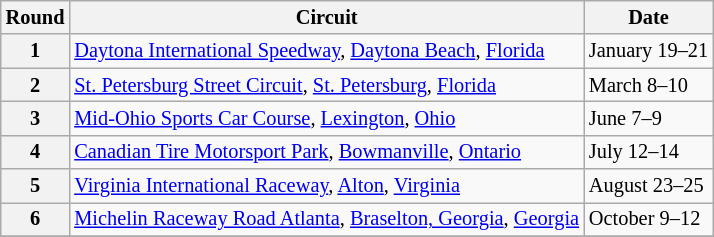<table class="wikitable" style="font-size:85%;">
<tr>
<th>Round</th>
<th>Circuit</th>
<th>Date</th>
</tr>
<tr>
<th>1</th>
<td> <a href='#'>Daytona International Speedway</a>, <a href='#'>Daytona Beach</a>, <a href='#'>Florida</a></td>
<td>January 19–21</td>
</tr>
<tr>
<th>2</th>
<td> <a href='#'>St. Petersburg Street Circuit</a>, <a href='#'>St. Petersburg</a>, <a href='#'>Florida</a></td>
<td>March 8–10</td>
</tr>
<tr>
<th>3</th>
<td> <a href='#'>Mid-Ohio Sports Car Course</a>, <a href='#'>Lexington</a>, <a href='#'>Ohio</a></td>
<td>June 7–9</td>
</tr>
<tr>
<th>4</th>
<td> <a href='#'>Canadian Tire Motorsport Park</a>, <a href='#'>Bowmanville</a>, <a href='#'>Ontario</a></td>
<td>July 12–14</td>
</tr>
<tr>
<th>5</th>
<td> <a href='#'>Virginia International Raceway</a>, <a href='#'>Alton</a>, <a href='#'>Virginia</a></td>
<td>August 23–25</td>
</tr>
<tr>
<th>6</th>
<td> <a href='#'>Michelin Raceway Road Atlanta</a>, <a href='#'>Braselton, Georgia</a>, <a href='#'>Georgia</a></td>
<td>October 9–12</td>
</tr>
<tr>
</tr>
</table>
